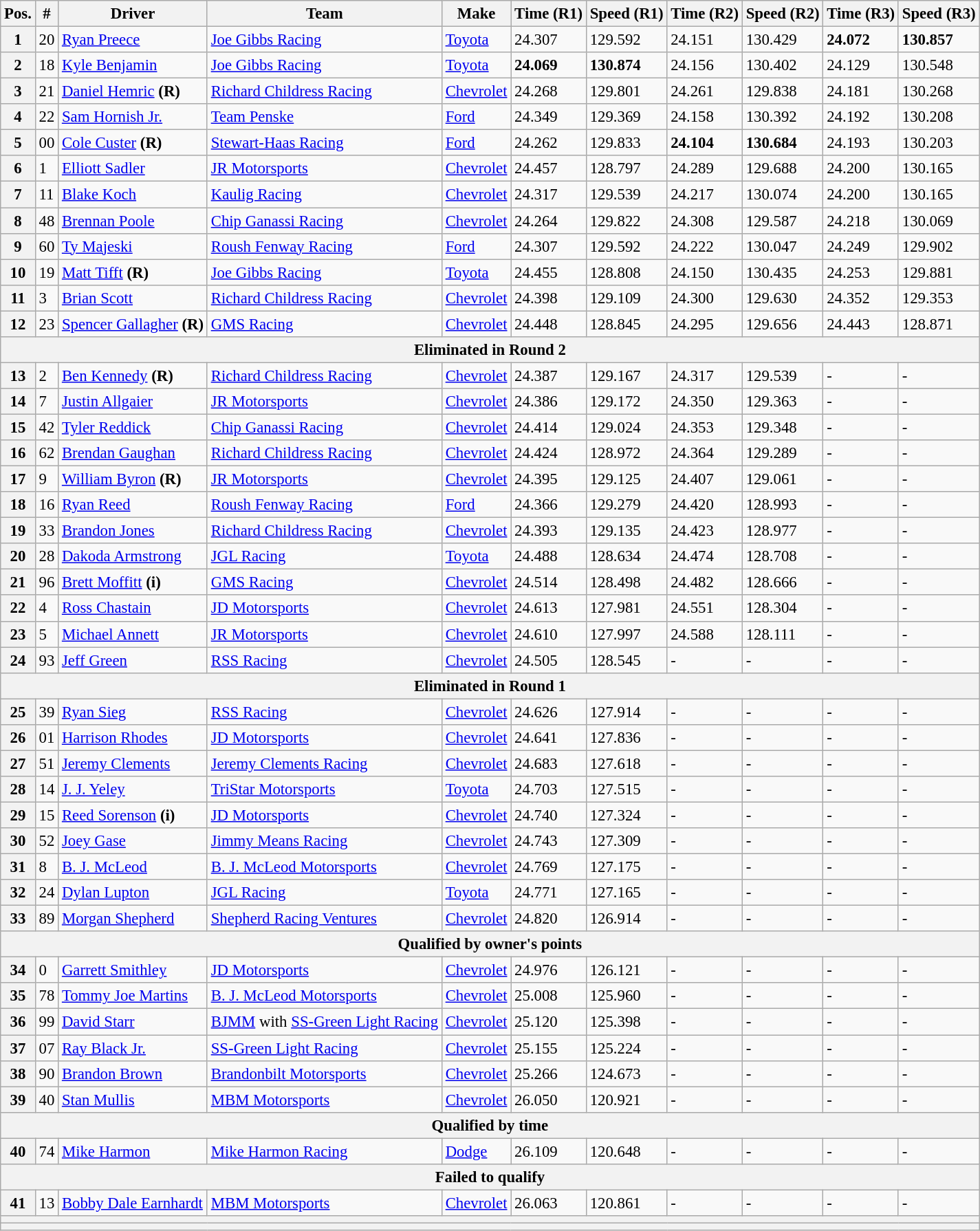<table class="wikitable" style="font-size:95%">
<tr>
<th>Pos.</th>
<th>#</th>
<th>Driver</th>
<th>Team</th>
<th>Make</th>
<th>Time (R1)</th>
<th>Speed (R1)</th>
<th>Time (R2)</th>
<th>Speed (R2)</th>
<th>Time (R3)</th>
<th>Speed (R3)</th>
</tr>
<tr>
<th>1</th>
<td>20</td>
<td><a href='#'>Ryan Preece</a></td>
<td><a href='#'>Joe Gibbs Racing</a></td>
<td><a href='#'>Toyota</a></td>
<td>24.307</td>
<td>129.592</td>
<td>24.151</td>
<td>130.429</td>
<td><strong>24.072</strong></td>
<td><strong>130.857</strong></td>
</tr>
<tr>
<th>2</th>
<td>18</td>
<td><a href='#'>Kyle Benjamin</a></td>
<td><a href='#'>Joe Gibbs Racing</a></td>
<td><a href='#'>Toyota</a></td>
<td><strong>24.069</strong></td>
<td><strong>130.874</strong></td>
<td>24.156</td>
<td>130.402</td>
<td>24.129</td>
<td>130.548</td>
</tr>
<tr>
<th>3</th>
<td>21</td>
<td><a href='#'>Daniel Hemric</a> <strong>(R)</strong></td>
<td><a href='#'>Richard Childress Racing</a></td>
<td><a href='#'>Chevrolet</a></td>
<td>24.268</td>
<td>129.801</td>
<td>24.261</td>
<td>129.838</td>
<td>24.181</td>
<td>130.268</td>
</tr>
<tr>
<th>4</th>
<td>22</td>
<td><a href='#'>Sam Hornish Jr.</a></td>
<td><a href='#'>Team Penske</a></td>
<td><a href='#'>Ford</a></td>
<td>24.349</td>
<td>129.369</td>
<td>24.158</td>
<td>130.392</td>
<td>24.192</td>
<td>130.208</td>
</tr>
<tr>
<th>5</th>
<td>00</td>
<td><a href='#'>Cole Custer</a> <strong>(R)</strong></td>
<td><a href='#'>Stewart-Haas Racing</a></td>
<td><a href='#'>Ford</a></td>
<td>24.262</td>
<td>129.833</td>
<td><strong>24.104</strong></td>
<td><strong>130.684</strong></td>
<td>24.193</td>
<td>130.203</td>
</tr>
<tr>
<th>6</th>
<td>1</td>
<td><a href='#'>Elliott Sadler</a></td>
<td><a href='#'>JR Motorsports</a></td>
<td><a href='#'>Chevrolet</a></td>
<td>24.457</td>
<td>128.797</td>
<td>24.289</td>
<td>129.688</td>
<td>24.200</td>
<td>130.165</td>
</tr>
<tr>
<th>7</th>
<td>11</td>
<td><a href='#'>Blake Koch</a></td>
<td><a href='#'>Kaulig Racing</a></td>
<td><a href='#'>Chevrolet</a></td>
<td>24.317</td>
<td>129.539</td>
<td>24.217</td>
<td>130.074</td>
<td>24.200</td>
<td>130.165</td>
</tr>
<tr>
<th>8</th>
<td>48</td>
<td><a href='#'>Brennan Poole</a></td>
<td><a href='#'>Chip Ganassi Racing</a></td>
<td><a href='#'>Chevrolet</a></td>
<td>24.264</td>
<td>129.822</td>
<td>24.308</td>
<td>129.587</td>
<td>24.218</td>
<td>130.069</td>
</tr>
<tr>
<th>9</th>
<td>60</td>
<td><a href='#'>Ty Majeski</a></td>
<td><a href='#'>Roush Fenway Racing</a></td>
<td><a href='#'>Ford</a></td>
<td>24.307</td>
<td>129.592</td>
<td>24.222</td>
<td>130.047</td>
<td>24.249</td>
<td>129.902</td>
</tr>
<tr>
<th>10</th>
<td>19</td>
<td><a href='#'>Matt Tifft</a> <strong>(R)</strong></td>
<td><a href='#'>Joe Gibbs Racing</a></td>
<td><a href='#'>Toyota</a></td>
<td>24.455</td>
<td>128.808</td>
<td>24.150</td>
<td>130.435</td>
<td>24.253</td>
<td>129.881</td>
</tr>
<tr>
<th>11</th>
<td>3</td>
<td><a href='#'>Brian Scott</a></td>
<td><a href='#'>Richard Childress Racing</a></td>
<td><a href='#'>Chevrolet</a></td>
<td>24.398</td>
<td>129.109</td>
<td>24.300</td>
<td>129.630</td>
<td>24.352</td>
<td>129.353</td>
</tr>
<tr>
<th>12</th>
<td>23</td>
<td><a href='#'>Spencer Gallagher</a> <strong>(R)</strong></td>
<td><a href='#'>GMS Racing</a></td>
<td><a href='#'>Chevrolet</a></td>
<td>24.448</td>
<td>128.845</td>
<td>24.295</td>
<td>129.656</td>
<td>24.443</td>
<td>128.871</td>
</tr>
<tr>
<th colspan="11">Eliminated in Round 2</th>
</tr>
<tr>
<th>13</th>
<td>2</td>
<td><a href='#'>Ben Kennedy</a> <strong>(R)</strong></td>
<td><a href='#'>Richard Childress Racing</a></td>
<td><a href='#'>Chevrolet</a></td>
<td>24.387</td>
<td>129.167</td>
<td>24.317</td>
<td>129.539</td>
<td>-</td>
<td>-</td>
</tr>
<tr>
<th>14</th>
<td>7</td>
<td><a href='#'>Justin Allgaier</a></td>
<td><a href='#'>JR Motorsports</a></td>
<td><a href='#'>Chevrolet</a></td>
<td>24.386</td>
<td>129.172</td>
<td>24.350</td>
<td>129.363</td>
<td>-</td>
<td>-</td>
</tr>
<tr>
<th>15</th>
<td>42</td>
<td><a href='#'>Tyler Reddick</a></td>
<td><a href='#'>Chip Ganassi Racing</a></td>
<td><a href='#'>Chevrolet</a></td>
<td>24.414</td>
<td>129.024</td>
<td>24.353</td>
<td>129.348</td>
<td>-</td>
<td>-</td>
</tr>
<tr>
<th>16</th>
<td>62</td>
<td><a href='#'>Brendan Gaughan</a></td>
<td><a href='#'>Richard Childress Racing</a></td>
<td><a href='#'>Chevrolet</a></td>
<td>24.424</td>
<td>128.972</td>
<td>24.364</td>
<td>129.289</td>
<td>-</td>
<td>-</td>
</tr>
<tr>
<th>17</th>
<td>9</td>
<td><a href='#'>William Byron</a> <strong>(R)</strong></td>
<td><a href='#'>JR Motorsports</a></td>
<td><a href='#'>Chevrolet</a></td>
<td>24.395</td>
<td>129.125</td>
<td>24.407</td>
<td>129.061</td>
<td>-</td>
<td>-</td>
</tr>
<tr>
<th>18</th>
<td>16</td>
<td><a href='#'>Ryan Reed</a></td>
<td><a href='#'>Roush Fenway Racing</a></td>
<td><a href='#'>Ford</a></td>
<td>24.366</td>
<td>129.279</td>
<td>24.420</td>
<td>128.993</td>
<td>-</td>
<td>-</td>
</tr>
<tr>
<th>19</th>
<td>33</td>
<td><a href='#'>Brandon Jones</a></td>
<td><a href='#'>Richard Childress Racing</a></td>
<td><a href='#'>Chevrolet</a></td>
<td>24.393</td>
<td>129.135</td>
<td>24.423</td>
<td>128.977</td>
<td>-</td>
<td>-</td>
</tr>
<tr>
<th>20</th>
<td>28</td>
<td><a href='#'>Dakoda Armstrong</a></td>
<td><a href='#'>JGL Racing</a></td>
<td><a href='#'>Toyota</a></td>
<td>24.488</td>
<td>128.634</td>
<td>24.474</td>
<td>128.708</td>
<td>-</td>
<td>-</td>
</tr>
<tr>
<th>21</th>
<td>96</td>
<td><a href='#'>Brett Moffitt</a> <strong>(i)</strong></td>
<td><a href='#'>GMS Racing</a></td>
<td><a href='#'>Chevrolet</a></td>
<td>24.514</td>
<td>128.498</td>
<td>24.482</td>
<td>128.666</td>
<td>-</td>
<td>-</td>
</tr>
<tr>
<th>22</th>
<td>4</td>
<td><a href='#'>Ross Chastain</a></td>
<td><a href='#'>JD Motorsports</a></td>
<td><a href='#'>Chevrolet</a></td>
<td>24.613</td>
<td>127.981</td>
<td>24.551</td>
<td>128.304</td>
<td>-</td>
<td>-</td>
</tr>
<tr>
<th>23</th>
<td>5</td>
<td><a href='#'>Michael Annett</a></td>
<td><a href='#'>JR Motorsports</a></td>
<td><a href='#'>Chevrolet</a></td>
<td>24.610</td>
<td>127.997</td>
<td>24.588</td>
<td>128.111</td>
<td>-</td>
<td>-</td>
</tr>
<tr>
<th>24</th>
<td>93</td>
<td><a href='#'>Jeff Green</a></td>
<td><a href='#'>RSS Racing</a></td>
<td><a href='#'>Chevrolet</a></td>
<td>24.505</td>
<td>128.545</td>
<td>-</td>
<td>-</td>
<td>-</td>
<td>-</td>
</tr>
<tr>
<th colspan="11">Eliminated in Round 1</th>
</tr>
<tr>
<th>25</th>
<td>39</td>
<td><a href='#'>Ryan Sieg</a></td>
<td><a href='#'>RSS Racing</a></td>
<td><a href='#'>Chevrolet</a></td>
<td>24.626</td>
<td>127.914</td>
<td>-</td>
<td>-</td>
<td>-</td>
<td>-</td>
</tr>
<tr>
<th>26</th>
<td>01</td>
<td><a href='#'>Harrison Rhodes</a></td>
<td><a href='#'>JD Motorsports</a></td>
<td><a href='#'>Chevrolet</a></td>
<td>24.641</td>
<td>127.836</td>
<td>-</td>
<td>-</td>
<td>-</td>
<td>-</td>
</tr>
<tr>
<th>27</th>
<td>51</td>
<td><a href='#'>Jeremy Clements</a></td>
<td><a href='#'>Jeremy Clements Racing</a></td>
<td><a href='#'>Chevrolet</a></td>
<td>24.683</td>
<td>127.618</td>
<td>-</td>
<td>-</td>
<td>-</td>
<td>-</td>
</tr>
<tr>
<th>28</th>
<td>14</td>
<td><a href='#'>J. J. Yeley</a></td>
<td><a href='#'>TriStar Motorsports</a></td>
<td><a href='#'>Toyota</a></td>
<td>24.703</td>
<td>127.515</td>
<td>-</td>
<td>-</td>
<td>-</td>
<td>-</td>
</tr>
<tr>
<th>29</th>
<td>15</td>
<td><a href='#'>Reed Sorenson</a> <strong>(i)</strong></td>
<td><a href='#'>JD Motorsports</a></td>
<td><a href='#'>Chevrolet</a></td>
<td>24.740</td>
<td>127.324</td>
<td>-</td>
<td>-</td>
<td>-</td>
<td>-</td>
</tr>
<tr>
<th>30</th>
<td>52</td>
<td><a href='#'>Joey Gase</a></td>
<td><a href='#'>Jimmy Means Racing</a></td>
<td><a href='#'>Chevrolet</a></td>
<td>24.743</td>
<td>127.309</td>
<td>-</td>
<td>-</td>
<td>-</td>
<td>-</td>
</tr>
<tr>
<th>31</th>
<td>8</td>
<td><a href='#'>B. J. McLeod</a></td>
<td><a href='#'>B. J. McLeod Motorsports</a></td>
<td><a href='#'>Chevrolet</a></td>
<td>24.769</td>
<td>127.175</td>
<td>-</td>
<td>-</td>
<td>-</td>
<td>-</td>
</tr>
<tr>
<th>32</th>
<td>24</td>
<td><a href='#'>Dylan Lupton</a></td>
<td><a href='#'>JGL Racing</a></td>
<td><a href='#'>Toyota</a></td>
<td>24.771</td>
<td>127.165</td>
<td>-</td>
<td>-</td>
<td>-</td>
<td>-</td>
</tr>
<tr>
<th>33</th>
<td>89</td>
<td><a href='#'>Morgan Shepherd</a></td>
<td><a href='#'>Shepherd Racing Ventures</a></td>
<td><a href='#'>Chevrolet</a></td>
<td>24.820</td>
<td>126.914</td>
<td>-</td>
<td>-</td>
<td>-</td>
<td>-</td>
</tr>
<tr>
<th colspan="11">Qualified by owner's points</th>
</tr>
<tr>
<th>34</th>
<td>0</td>
<td><a href='#'>Garrett Smithley</a></td>
<td><a href='#'>JD Motorsports</a></td>
<td><a href='#'>Chevrolet</a></td>
<td>24.976</td>
<td>126.121</td>
<td>-</td>
<td>-</td>
<td>-</td>
<td>-</td>
</tr>
<tr>
<th>35</th>
<td>78</td>
<td><a href='#'>Tommy Joe Martins</a></td>
<td><a href='#'>B. J. McLeod Motorsports</a></td>
<td><a href='#'>Chevrolet</a></td>
<td>25.008</td>
<td>125.960</td>
<td>-</td>
<td>-</td>
<td>-</td>
<td>-</td>
</tr>
<tr>
<th>36</th>
<td>99</td>
<td><a href='#'>David Starr</a></td>
<td><a href='#'>BJMM</a> with <a href='#'>SS-Green Light Racing</a></td>
<td><a href='#'>Chevrolet</a></td>
<td>25.120</td>
<td>125.398</td>
<td>-</td>
<td>-</td>
<td>-</td>
<td>-</td>
</tr>
<tr>
<th>37</th>
<td>07</td>
<td><a href='#'>Ray Black Jr.</a></td>
<td><a href='#'>SS-Green Light Racing</a></td>
<td><a href='#'>Chevrolet</a></td>
<td>25.155</td>
<td>125.224</td>
<td>-</td>
<td>-</td>
<td>-</td>
<td>-</td>
</tr>
<tr>
<th>38</th>
<td>90</td>
<td><a href='#'>Brandon Brown</a></td>
<td><a href='#'>Brandonbilt Motorsports</a></td>
<td><a href='#'>Chevrolet</a></td>
<td>25.266</td>
<td>124.673</td>
<td>-</td>
<td>-</td>
<td>-</td>
<td>-</td>
</tr>
<tr>
<th>39</th>
<td>40</td>
<td><a href='#'>Stan Mullis</a></td>
<td><a href='#'>MBM Motorsports</a></td>
<td><a href='#'>Chevrolet</a></td>
<td>26.050</td>
<td>120.921</td>
<td>-</td>
<td>-</td>
<td>-</td>
<td>-</td>
</tr>
<tr>
<th colspan="11">Qualified by time</th>
</tr>
<tr>
<th>40</th>
<td>74</td>
<td><a href='#'>Mike Harmon</a></td>
<td><a href='#'>Mike Harmon Racing</a></td>
<td><a href='#'>Dodge</a></td>
<td>26.109</td>
<td>120.648</td>
<td>-</td>
<td>-</td>
<td>-</td>
<td>-</td>
</tr>
<tr>
<th colspan="11">Failed to qualify</th>
</tr>
<tr>
<th>41</th>
<td>13</td>
<td><a href='#'>Bobby Dale Earnhardt</a></td>
<td><a href='#'>MBM Motorsports</a></td>
<td><a href='#'>Chevrolet</a></td>
<td>26.063</td>
<td>120.861</td>
<td>-</td>
<td>-</td>
<td>-</td>
<td>-</td>
</tr>
<tr>
<th colspan="11"></th>
</tr>
<tr>
<th colspan="11"></th>
</tr>
</table>
